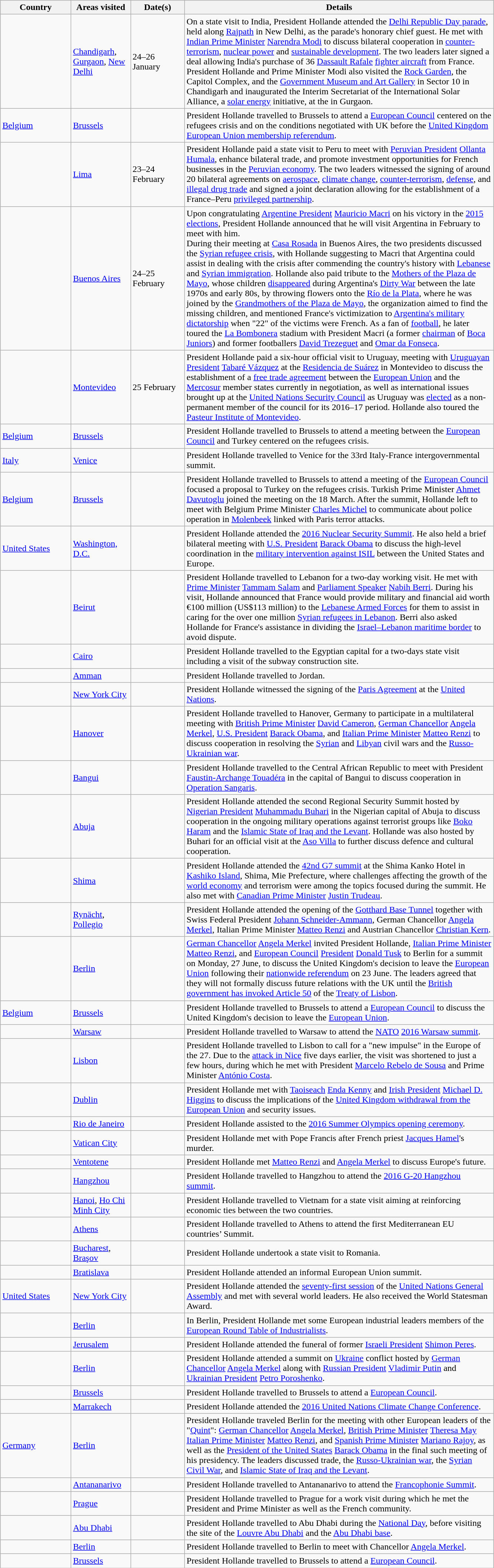<table class="wikitable sortable outercollapse" style="margin: 1em auto 1em auto">
<tr>
<th width=120>Country</th>
<th width=100>Areas visited</th>
<th width=90>Date(s)</th>
<th width=550>Details</th>
</tr>
<tr>
<td></td>
<td><a href='#'>Chandigarh</a>, <a href='#'>Gurgaon</a>, <a href='#'>New Delhi</a></td>
<td>24–26 January</td>
<td>On a state visit to India, President Hollande attended the <a href='#'>Delhi Republic Day parade</a>, held along <a href='#'>Rajpath</a> in New Delhi, as the parade's honorary chief guest. He met with <a href='#'>Indian Prime Minister</a> <a href='#'>Narendra Modi</a> to discuss bilateral cooperation in <a href='#'>counter-terrorism</a>, <a href='#'>nuclear power</a> and <a href='#'>sustainable development</a>. The two leaders later signed a deal allowing India's purchase of 36 <a href='#'>Dassault Rafale</a> <a href='#'>fighter aircraft</a> from France. President Hollande and Prime Minister Modi also visited the <a href='#'>Rock Garden</a>, the Capitol Complex, and the <a href='#'>Government Museum and Art Gallery</a> in Sector 10 in Chandigarh and inaugurated the Interim Secretariat of the International Solar Alliance, a <a href='#'>solar energy</a> initiative, at the  in Gurgaon.</td>
</tr>
<tr>
<td> <a href='#'>Belgium</a></td>
<td><a href='#'>Brussels</a></td>
<td></td>
<td>President Hollande travelled to Brussels to attend a <a href='#'>European Council</a> centered on the refugees crisis and on the conditions negotiated with UK before the <a href='#'>United Kingdom European Union membership referendum</a>.</td>
</tr>
<tr>
<td></td>
<td><a href='#'>Lima</a></td>
<td>23–24 February</td>
<td>President Hollande paid a state visit to Peru to meet with <a href='#'>Peruvian President</a> <a href='#'>Ollanta Humala</a>, enhance bilateral trade, and promote investment opportunities for French businesses in the <a href='#'>Peruvian economy</a>. The two leaders witnessed the signing of around 20 bilateral agreements on <a href='#'>aerospace</a>, <a href='#'>climate change</a>, <a href='#'>counter-terrorism</a>, <a href='#'>defense</a>, and <a href='#'>illegal drug trade</a> and signed a joint declaration allowing for the establishment of a France–Peru <a href='#'>privileged partnership</a>.</td>
</tr>
<tr>
<td></td>
<td><a href='#'>Buenos Aires</a></td>
<td>24–25 February</td>
<td>Upon congratulating <a href='#'>Argentine President</a> <a href='#'>Mauricio Macri</a> on his victory in the <a href='#'>2015 elections</a>, President Hollande announced that he will visit Argentina in February to meet with him.<br>During their meeting at <a href='#'>Casa Rosada</a> in Buenos Aires, the two presidents discussed the <a href='#'>Syrian refugee crisis</a>, with Hollande suggesting to Macri that Argentina could assist in dealing with the crisis after commending the country's history with <a href='#'>Lebanese</a> and <a href='#'>Syrian immigration</a>. Hollande also paid tribute to the <a href='#'>Mothers of the Plaza de Mayo</a>, whose children <a href='#'>disappeared</a> during Argentina's <a href='#'>Dirty War</a> between the late 1970s and early 80s, by throwing flowers onto the <a href='#'>Río de la Plata</a>, where he was joined by the <a href='#'>Grandmothers of the Plaza de Mayo</a>, the organization aimed to find the missing children, and mentioned France's victimization to <a href='#'>Argentina's military dictatorship</a> when "22" of the victims were French. As a fan of <a href='#'>football</a>, he later toured the <a href='#'>La Bombonera</a> stadium with President Macri (a former <a href='#'>chairman</a> of <a href='#'>Boca Juniors</a>) and former footballers <a href='#'>David Trezeguet</a> and <a href='#'>Omar da Fonseca</a>.</td>
</tr>
<tr>
<td></td>
<td><a href='#'>Montevideo</a></td>
<td>25 February</td>
<td>President Hollande paid a six-hour official visit to Uruguay, meeting with <a href='#'>Uruguayan President</a> <a href='#'>Tabaré Vázquez</a> at the <a href='#'>Residencia de Suárez</a> in Montevideo to discuss the establishment of a <a href='#'>free trade agreement</a> between the <a href='#'>European Union</a> and the <a href='#'>Mercosur</a> member states currently in negotiation, as well as international issues brought up at the <a href='#'>United Nations Security Council</a> as Uruguay was <a href='#'>elected</a> as a non-permanent member of the council for its 2016–17 period. Hollande also toured the <a href='#'>Pasteur Institute of Montevideo</a>.</td>
</tr>
<tr>
<td> <a href='#'>Belgium</a></td>
<td><a href='#'>Brussels</a></td>
<td></td>
<td>President Hollande travelled to Brussels to attend a meeting between the <a href='#'>European Council</a> and Turkey centered on the refugees crisis.</td>
</tr>
<tr>
<td> <a href='#'>Italy</a></td>
<td><a href='#'>Venice</a></td>
<td></td>
<td>President Hollande travelled to Venice for the 33rd Italy-France intergovernmental summit.</td>
</tr>
<tr>
<td> <a href='#'>Belgium</a></td>
<td><a href='#'>Brussels</a></td>
<td></td>
<td>President Hollande travelled to Brussels to attend a meeting of the <a href='#'>European Council</a> focused a proposal to Turkey on the refugees crisis. Turkish Prime Minister <a href='#'>Ahmet Davutoglu</a> joined the meeting on the 18 March. After the summit, Hollande left to meet with Belgium Prime Minister <a href='#'>Charles Michel</a> to communicate about police operation in <a href='#'>Molenbeek</a> linked with Paris terror attacks.</td>
</tr>
<tr>
<td> <a href='#'>United States</a></td>
<td><a href='#'>Washington, D.C.</a></td>
<td></td>
<td>President Hollande attended the <a href='#'>2016 Nuclear Security Summit</a>. He also held a brief bilateral meeting with <a href='#'>U.S. President</a> <a href='#'>Barack Obama</a> to discuss the high-level coordination in the <a href='#'>military intervention against ISIL</a> between the United States and Europe.</td>
</tr>
<tr>
<td></td>
<td><a href='#'>Beirut</a></td>
<td></td>
<td>President Hollande travelled to Lebanon for a two-day working visit. He met with <a href='#'>Prime Minister</a> <a href='#'>Tammam Salam</a> and <a href='#'>Parliament Speaker</a> <a href='#'>Nabih Berri</a>. During his visit, Hollande announced that France would provide military and financial aid worth €100 million (US$113 million) to the <a href='#'>Lebanese Armed Forces</a> for them to assist in caring for the over one million <a href='#'>Syrian refugees in Lebanon</a>. Berri also asked Hollande for France's assistance in dividing the <a href='#'>Israel–Lebanon maritime border</a> to avoid dispute.</td>
</tr>
<tr>
<td></td>
<td><a href='#'>Cairo</a></td>
<td></td>
<td>President Hollande travelled to the Egyptian capital for a two-days state visit including a visit of the subway construction site.</td>
</tr>
<tr>
<td></td>
<td><a href='#'>Amman</a></td>
<td></td>
<td>President Hollande travelled to Jordan.</td>
</tr>
<tr>
<td></td>
<td><a href='#'>New York City</a></td>
<td></td>
<td>President Hollande witnessed the signing of the <a href='#'>Paris Agreement</a> at the <a href='#'>United Nations</a>.</td>
</tr>
<tr>
<td></td>
<td><a href='#'>Hanover</a></td>
<td></td>
<td>President Hollande travelled to Hanover, Germany to participate in a multilateral meeting with <a href='#'>British Prime Minister</a> <a href='#'>David Cameron</a>, <a href='#'>German Chancellor</a> <a href='#'>Angela Merkel</a>, <a href='#'>U.S. President</a> <a href='#'>Barack Obama</a>, and <a href='#'>Italian Prime Minister</a> <a href='#'>Matteo Renzi</a> to discuss cooperation in resolving the <a href='#'>Syrian</a> and <a href='#'>Libyan</a> civil wars and the <a href='#'>Russo-Ukrainian war</a>.</td>
</tr>
<tr>
<td></td>
<td><a href='#'>Bangui</a></td>
<td></td>
<td>President Hollande travelled to the Central African Republic to meet with President <a href='#'>Faustin-Archange Touadéra</a> in the capital of Bangui to discuss cooperation in <a href='#'>Operation Sangaris</a>.</td>
</tr>
<tr>
<td></td>
<td><a href='#'>Abuja</a></td>
<td></td>
<td>President Hollande attended the second Regional Security Summit hosted by <a href='#'>Nigerian President</a> <a href='#'>Muhammadu Buhari</a> in the Nigerian capital of Abuja to discuss cooperation in the ongoing military operations against terrorist groups like <a href='#'>Boko Haram</a> and the <a href='#'>Islamic State of Iraq and the Levant</a>. Hollande was also hosted by Buhari for an official visit at the <a href='#'>Aso Villa</a> to further discuss defence and cultural cooperation.</td>
</tr>
<tr>
<td></td>
<td><a href='#'>Shima</a></td>
<td></td>
<td>President Hollande attended the <a href='#'>42nd G7 summit</a> at the Shima Kanko Hotel in <a href='#'>Kashiko Island</a>, Shima, Mie Prefecture, where challenges affecting the growth of the <a href='#'>world economy</a> and terrorism were among the topics focused during the summit. He also met with <a href='#'>Canadian Prime Minister</a> <a href='#'>Justin Trudeau</a>.</td>
</tr>
<tr>
<td></td>
<td><a href='#'>Rynächt</a>, <a href='#'>Pollegio</a></td>
<td></td>
<td>President Hollande attended the opening of the <a href='#'>Gotthard Base Tunnel</a> together with Swiss Federal President <a href='#'>Johann Schneider-Ammann</a>, German Chancellor <a href='#'>Angela Merkel</a>, Italian Prime Minister <a href='#'>Matteo Renzi</a> and Austrian Chancellor <a href='#'>Christian Kern</a>.</td>
</tr>
<tr>
<td></td>
<td><a href='#'>Berlin</a></td>
<td></td>
<td><a href='#'>German Chancellor</a> <a href='#'>Angela Merkel</a> invited President Hollande, <a href='#'>Italian Prime Minister</a> <a href='#'>Matteo Renzi</a>, and <a href='#'>European Council</a> <a href='#'>President</a> <a href='#'>Donald Tusk</a> to Berlin for a summit on Monday, 27 June, to discuss the United Kingdom's decision to leave the <a href='#'>European Union</a> following their <a href='#'>nationwide referendum</a> on 23 June. The leaders agreed that they will not formally discuss future relations with the UK until the <a href='#'>British government has invoked Article 50</a> of the <a href='#'>Treaty of Lisbon</a>.</td>
</tr>
<tr>
<td> <a href='#'>Belgium</a></td>
<td><a href='#'>Brussels</a></td>
<td></td>
<td>President Hollande travelled to Brussels to attend a <a href='#'>European Council</a> to discuss the United Kingdom's decision to leave the <a href='#'>European Union</a>.</td>
</tr>
<tr>
<td></td>
<td><a href='#'>Warsaw</a></td>
<td></td>
<td>President Hollande travelled to Warsaw to attend the <a href='#'>NATO</a> <a href='#'>2016 Warsaw summit</a>.</td>
</tr>
<tr>
<td></td>
<td><a href='#'>Lisbon</a></td>
<td></td>
<td>President Hollande travelled to Lisbon to call for a "new impulse" in the Europe of the 27. Due to the <a href='#'>attack in Nice</a> five days earlier, the visit was shortened to just a few hours, during which he met with President <a href='#'>Marcelo Rebelo de Sousa</a> and Prime Minister <a href='#'>António Costa</a>.</td>
</tr>
<tr>
<td></td>
<td><a href='#'>Dublin</a></td>
<td></td>
<td>President Hollande met with <a href='#'>Taoiseach</a> <a href='#'>Enda Kenny</a> and <a href='#'>Irish President</a> <a href='#'>Michael D. Higgins</a> to discuss the implications of the <a href='#'>United Kingdom withdrawal from the European Union</a> and security issues.</td>
</tr>
<tr>
<td></td>
<td><a href='#'>Rio de Janeiro</a></td>
<td></td>
<td>President Hollande assisted to the <a href='#'>2016 Summer Olympics opening ceremony</a>.</td>
</tr>
<tr>
<td></td>
<td><a href='#'>Vatican City</a></td>
<td></td>
<td>President Hollande met with Pope Francis after French priest <a href='#'>Jacques Hamel</a>'s murder.</td>
</tr>
<tr>
<td></td>
<td><a href='#'>Ventotene</a></td>
<td></td>
<td>President Hollande met <a href='#'>Matteo Renzi</a> and <a href='#'>Angela Merkel</a> to discuss Europe's future.</td>
</tr>
<tr>
<td></td>
<td><a href='#'>Hangzhou</a></td>
<td></td>
<td>President Hollande travelled to Hangzhou to attend the <a href='#'>2016 G-20 Hangzhou summit</a>.</td>
</tr>
<tr>
<td></td>
<td><a href='#'>Hanoi</a>, <a href='#'>Ho Chi Minh City</a></td>
<td></td>
<td>President Hollande travelled to Vietnam for a state visit aiming at reinforcing economic ties between the two countries.</td>
</tr>
<tr>
<td></td>
<td><a href='#'>Athens</a></td>
<td></td>
<td>President Hollande travelled to Athens to attend the first Mediterranean EU countries’ Summit.</td>
</tr>
<tr>
<td></td>
<td><a href='#'>Bucharest</a>, <a href='#'>Braşov</a></td>
<td></td>
<td>President Hollande undertook a state visit to Romania.</td>
</tr>
<tr>
<td></td>
<td><a href='#'>Bratislava</a></td>
<td></td>
<td>President Hollande attended an informal European Union summit.</td>
</tr>
<tr>
<td> <a href='#'>United States</a></td>
<td><a href='#'>New York City</a></td>
<td></td>
<td>President Hollande attended the <a href='#'>seventy-first session</a> of the <a href='#'>United Nations General Assembly</a> and met with several world leaders. He also received the World Statesman Award.</td>
</tr>
<tr>
<td></td>
<td><a href='#'>Berlin</a></td>
<td></td>
<td>In Berlin, President Hollande met some European industrial leaders members of the <a href='#'>European Round Table of Industrialists</a>.</td>
</tr>
<tr>
<td></td>
<td><a href='#'>Jerusalem</a></td>
<td></td>
<td>President Hollande attended the funeral of former <a href='#'>Israeli President</a> <a href='#'>Shimon Peres</a>.</td>
</tr>
<tr>
<td></td>
<td><a href='#'>Berlin</a></td>
<td></td>
<td>President Hollande attended a summit on <a href='#'>Ukraine</a> conflict hosted by <a href='#'>German Chancellor</a> <a href='#'>Angela Merkel</a> along with <a href='#'>Russian President</a> <a href='#'>Vladimir Putin</a> and <a href='#'>Ukrainian President</a> <a href='#'>Petro Poroshenko</a>.</td>
</tr>
<tr>
<td></td>
<td><a href='#'>Brussels</a></td>
<td></td>
<td>President Hollande travelled to Brussels to attend a <a href='#'>European Council</a>.</td>
</tr>
<tr>
<td></td>
<td><a href='#'>Marrakech</a></td>
<td></td>
<td>President Hollande attended the <a href='#'>2016 United Nations Climate Change Conference</a>.</td>
</tr>
<tr>
<td> <a href='#'>Germany</a></td>
<td><a href='#'>Berlin</a></td>
<td></td>
<td>President Hollande traveled Berlin for the meeting with other European leaders of the "<a href='#'>Quint</a>": <a href='#'>German Chancellor</a> <a href='#'>Angela Merkel</a>, <a href='#'>British Prime Minister</a> <a href='#'>Theresa May</a> <a href='#'>Italian Prime Minister</a> <a href='#'>Matteo Renzi</a>, and <a href='#'>Spanish Prime Minister</a> <a href='#'>Mariano Rajoy</a>, as well as the <a href='#'>President of the United States</a> <a href='#'>Barack Obama</a> in the final such meeting of his presidency. The leaders discussed trade, the <a href='#'>Russo-Ukrainian war</a>, the <a href='#'>Syrian Civil War</a>, and <a href='#'>Islamic State of Iraq and the Levant</a>.</td>
</tr>
<tr>
<td></td>
<td><a href='#'>Antananarivo</a></td>
<td></td>
<td>President Hollande travelled to Antananarivo to attend the <a href='#'>Francophonie Summit</a>.</td>
</tr>
<tr>
<td></td>
<td><a href='#'>Prague</a></td>
<td></td>
<td>President Hollande travelled to Prague for a work visit during which he met the President and Prime Minister as well as the French community.</td>
</tr>
<tr>
<td></td>
<td><a href='#'>Abu Dhabi</a></td>
<td></td>
<td>President Hollande travelled to Abu Dhabi during the <a href='#'>National Day</a>, before visiting the site of the <a href='#'>Louvre Abu Dhabi</a> and the <a href='#'>Abu Dhabi base</a>.</td>
</tr>
<tr>
<td></td>
<td><a href='#'>Berlin</a></td>
<td></td>
<td>President Hollande travelled to Berlin to meet with Chancellor <a href='#'>Angela Merkel</a>.</td>
</tr>
<tr>
<td></td>
<td><a href='#'>Brussels</a></td>
<td></td>
<td>President Hollande travelled to Brussels to attend a <a href='#'>European Council</a>.</td>
</tr>
</table>
